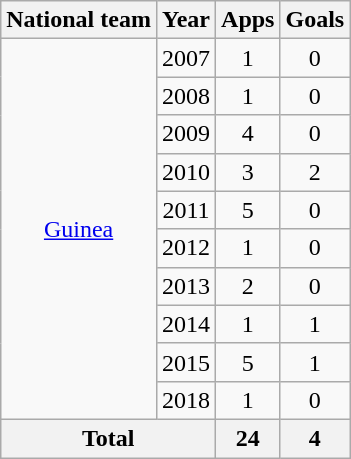<table class="wikitable" style="text-align:center">
<tr>
<th>National team</th>
<th>Year</th>
<th>Apps</th>
<th>Goals</th>
</tr>
<tr>
<td rowspan="10"><a href='#'>Guinea</a></td>
<td>2007</td>
<td>1</td>
<td>0</td>
</tr>
<tr>
<td>2008</td>
<td>1</td>
<td>0</td>
</tr>
<tr>
<td>2009</td>
<td>4</td>
<td>0</td>
</tr>
<tr>
<td>2010</td>
<td>3</td>
<td>2</td>
</tr>
<tr>
<td>2011</td>
<td>5</td>
<td>0</td>
</tr>
<tr>
<td>2012</td>
<td>1</td>
<td>0</td>
</tr>
<tr>
<td>2013</td>
<td>2</td>
<td>0</td>
</tr>
<tr>
<td>2014</td>
<td>1</td>
<td>1</td>
</tr>
<tr>
<td>2015</td>
<td>5</td>
<td>1</td>
</tr>
<tr>
<td>2018</td>
<td>1</td>
<td>0</td>
</tr>
<tr>
<th colspan="2">Total</th>
<th>24</th>
<th>4</th>
</tr>
</table>
